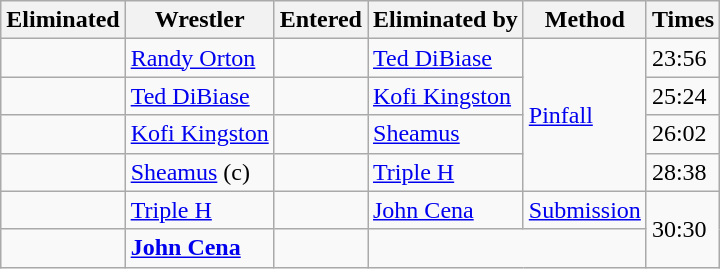<table class="wikitable sortable">
<tr>
<th>Eliminated</th>
<th>Wrestler</th>
<th>Entered</th>
<th>Eliminated by</th>
<th>Method</th>
<th><strong>Times</strong></th>
</tr>
<tr>
<td></td>
<td><a href='#'>Randy Orton</a></td>
<td></td>
<td><a href='#'>Ted DiBiase</a></td>
<td rowspan=4><a href='#'>Pinfall</a></td>
<td>23:56</td>
</tr>
<tr>
<td></td>
<td><a href='#'>Ted DiBiase</a></td>
<td></td>
<td><a href='#'>Kofi Kingston</a></td>
<td>25:24</td>
</tr>
<tr>
<td></td>
<td><a href='#'>Kofi Kingston</a></td>
<td></td>
<td><a href='#'>Sheamus</a></td>
<td>26:02</td>
</tr>
<tr>
<td></td>
<td><a href='#'>Sheamus</a> (c)</td>
<td></td>
<td><a href='#'>Triple H</a></td>
<td>28:38</td>
</tr>
<tr>
<td></td>
<td><a href='#'>Triple H</a></td>
<td></td>
<td><a href='#'>John Cena</a></td>
<td><a href='#'>Submission</a></td>
<td rowspan=2>30:30</td>
</tr>
<tr>
<td></td>
<td><strong><a href='#'>John Cena</a></strong></td>
<td></td>
<td colspan="2"></td>
</tr>
</table>
